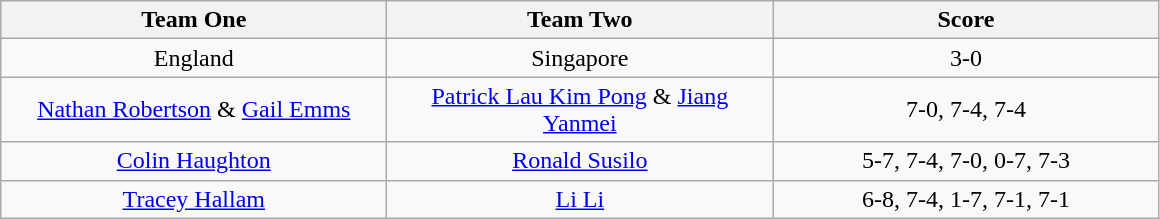<table class="wikitable" style="text-align: center">
<tr>
<th width=250>Team One</th>
<th width=250>Team Two</th>
<th width=250>Score</th>
</tr>
<tr>
<td> England</td>
<td> Singapore</td>
<td>3-0</td>
</tr>
<tr>
<td><a href='#'>Nathan Robertson</a> & <a href='#'>Gail Emms</a></td>
<td><a href='#'>Patrick Lau Kim Pong</a> & <a href='#'>Jiang Yanmei</a></td>
<td>7-0, 7-4, 7-4</td>
</tr>
<tr>
<td><a href='#'>Colin Haughton</a></td>
<td><a href='#'>Ronald Susilo</a></td>
<td>5-7, 7-4, 7-0, 0-7, 7-3</td>
</tr>
<tr>
<td><a href='#'>Tracey Hallam</a></td>
<td><a href='#'>Li Li</a></td>
<td>6-8, 7-4, 1-7, 7-1, 7-1</td>
</tr>
</table>
